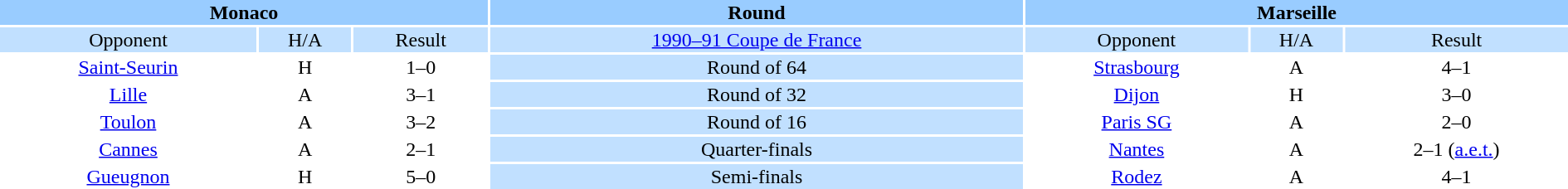<table width="100%" style="text-align:center">
<tr valign=top bgcolor=#99ccff>
<th colspan=3 style="width:1*">Monaco</th>
<th><strong>Round</strong></th>
<th colspan=3 style="width:1*">Marseille</th>
</tr>
<tr valign=top bgcolor=#c1e0ff>
<td>Opponent</td>
<td>H/A</td>
<td>Result</td>
<td bgcolor=#c1e0ff><a href='#'>1990–91 Coupe de France</a></td>
<td>Opponent</td>
<td>H/A</td>
<td>Result</td>
</tr>
<tr>
<td><a href='#'>Saint-Seurin</a></td>
<td>H</td>
<td>1–0</td>
<td bgcolor=#c1e0ff>Round of 64</td>
<td><a href='#'>Strasbourg</a></td>
<td>A</td>
<td>4–1</td>
</tr>
<tr>
<td><a href='#'>Lille</a></td>
<td>A</td>
<td>3–1</td>
<td bgcolor=#c1e0ff>Round of 32</td>
<td><a href='#'>Dijon</a></td>
<td>H</td>
<td>3–0</td>
</tr>
<tr>
<td><a href='#'>Toulon</a></td>
<td>A</td>
<td>3–2</td>
<td bgcolor=#c1e0ff>Round of 16</td>
<td><a href='#'>Paris SG</a></td>
<td>A</td>
<td>2–0</td>
</tr>
<tr>
<td><a href='#'>Cannes</a></td>
<td>A</td>
<td>2–1</td>
<td bgcolor=#c1e0ff>Quarter-finals</td>
<td><a href='#'>Nantes</a></td>
<td>A</td>
<td>2–1 (<a href='#'>a.e.t.</a>)</td>
</tr>
<tr>
<td><a href='#'>Gueugnon</a></td>
<td>H</td>
<td>5–0</td>
<td bgcolor=#c1e0ff>Semi-finals</td>
<td><a href='#'>Rodez</a></td>
<td>A</td>
<td>4–1</td>
</tr>
</table>
